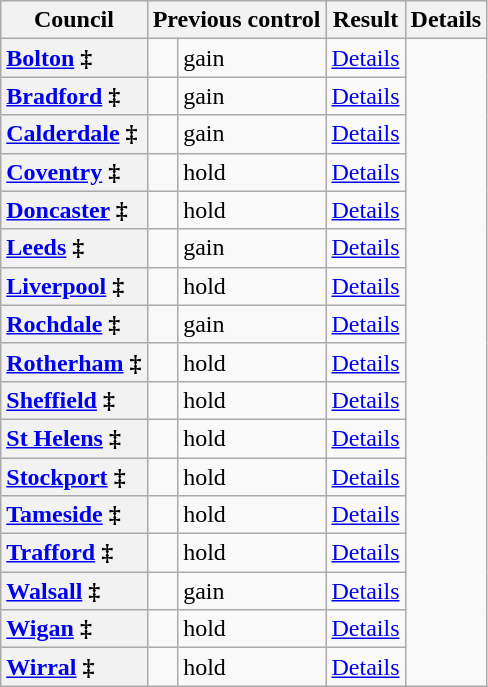<table class="wikitable sortable" border="1">
<tr>
<th scope="col">Council</th>
<th colspan=2>Previous control</th>
<th colspan=2>Result</th>
<th class="unsortable" scope="col">Details</th>
</tr>
<tr>
<th scope="row" style="text-align: left;"><a href='#'>Bolton</a> ‡</th>
<td></td>
<td> gain</td>
<td><a href='#'>Details</a></td>
</tr>
<tr>
<th scope="row" style="text-align: left;"><a href='#'>Bradford</a> ‡</th>
<td></td>
<td> gain</td>
<td><a href='#'>Details</a></td>
</tr>
<tr>
<th scope="row" style="text-align: left;"><a href='#'>Calderdale</a> ‡</th>
<td></td>
<td> gain</td>
<td><a href='#'>Details</a></td>
</tr>
<tr>
<th scope="row" style="text-align: left;"><a href='#'>Coventry</a> ‡</th>
<td></td>
<td> hold</td>
<td><a href='#'>Details</a></td>
</tr>
<tr>
<th scope="row" style="text-align: left;"><a href='#'>Doncaster</a> ‡</th>
<td></td>
<td> hold</td>
<td><a href='#'>Details</a></td>
</tr>
<tr>
<th scope="row" style="text-align: left;"><a href='#'>Leeds</a> ‡</th>
<td></td>
<td> gain</td>
<td><a href='#'>Details</a></td>
</tr>
<tr>
<th scope="row" style="text-align: left;"><a href='#'>Liverpool</a> ‡</th>
<td></td>
<td> hold</td>
<td><a href='#'>Details</a></td>
</tr>
<tr>
<th scope="row" style="text-align: left;"><a href='#'>Rochdale</a> ‡</th>
<td></td>
<td> gain</td>
<td><a href='#'>Details</a></td>
</tr>
<tr>
<th scope="row" style="text-align: left;"><a href='#'>Rotherham</a> ‡</th>
<td></td>
<td> hold</td>
<td><a href='#'>Details</a></td>
</tr>
<tr>
<th scope="row" style="text-align: left;"><a href='#'>Sheffield</a> ‡</th>
<td></td>
<td> hold</td>
<td><a href='#'>Details</a></td>
</tr>
<tr>
<th scope="row" style="text-align: left;"><a href='#'>St Helens</a> ‡</th>
<td></td>
<td> hold</td>
<td><a href='#'>Details</a></td>
</tr>
<tr>
<th scope="row" style="text-align: left;"><a href='#'>Stockport</a> ‡</th>
<td></td>
<td> hold</td>
<td><a href='#'>Details</a></td>
</tr>
<tr>
<th scope="row" style="text-align: left;"><a href='#'>Tameside</a> ‡</th>
<td></td>
<td> hold</td>
<td><a href='#'>Details</a></td>
</tr>
<tr>
<th scope="row" style="text-align: left;"><a href='#'>Trafford</a> ‡</th>
<td></td>
<td> hold</td>
<td><a href='#'>Details</a></td>
</tr>
<tr>
<th scope="row" style="text-align: left;"><a href='#'>Walsall</a> ‡</th>
<td></td>
<td> gain</td>
<td><a href='#'>Details</a></td>
</tr>
<tr>
<th scope="row" style="text-align: left;"><a href='#'>Wigan</a> ‡</th>
<td></td>
<td> hold</td>
<td><a href='#'>Details</a></td>
</tr>
<tr>
<th scope="row" style="text-align: left;"><a href='#'>Wirral</a> ‡</th>
<td></td>
<td> hold</td>
<td><a href='#'>Details</a></td>
</tr>
</table>
